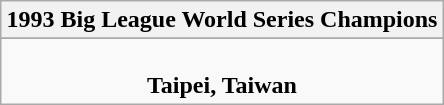<table class="wikitable" style="text-align: center; margin: 0 auto;">
<tr>
<th>1993 Big League World Series Champions</th>
</tr>
<tr>
</tr>
<tr>
<td><br><strong>Taipei, Taiwan</strong></td>
</tr>
</table>
